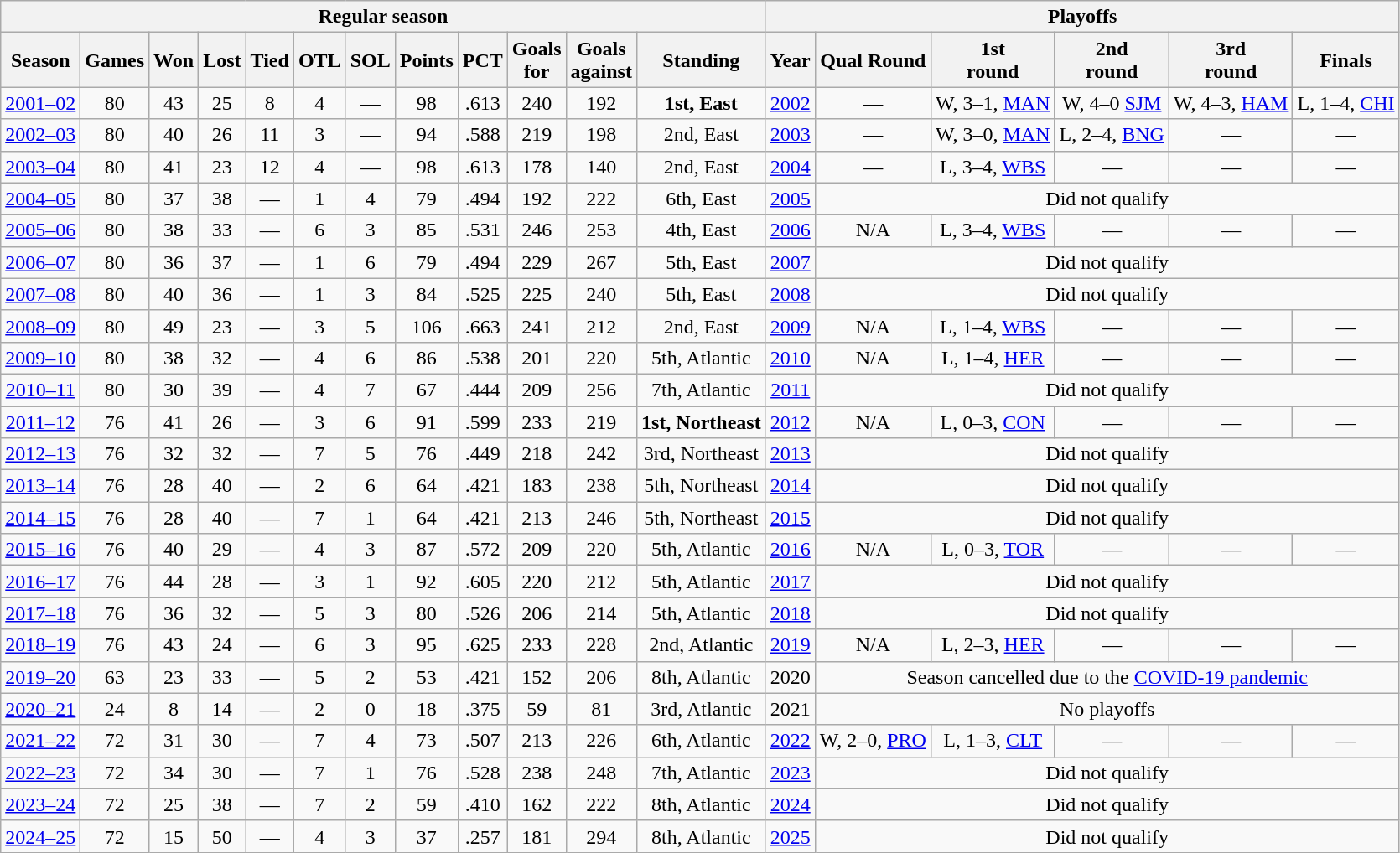<table class="wikitable" style="text-align:center">
<tr>
<th colspan=12>Regular season</th>
<th colspan="6">Playoffs</th>
</tr>
<tr>
<th>Season</th>
<th>Games</th>
<th>Won</th>
<th>Lost</th>
<th>Tied</th>
<th>OTL</th>
<th>SOL</th>
<th>Points</th>
<th>PCT</th>
<th>Goals<br>for</th>
<th>Goals<br>against</th>
<th>Standing</th>
<th>Year</th>
<th>Qual Round</th>
<th>1st<br>round</th>
<th>2nd<br>round</th>
<th>3rd<br>round</th>
<th>Finals</th>
</tr>
<tr>
<td><a href='#'>2001–02</a></td>
<td>80</td>
<td>43</td>
<td>25</td>
<td>8</td>
<td>4</td>
<td>—</td>
<td>98</td>
<td>.613</td>
<td>240</td>
<td>192</td>
<td><strong>1st, East</strong></td>
<td><a href='#'>2002</a></td>
<td>—</td>
<td>W, 3–1, <a href='#'>MAN</a></td>
<td>W, 4–0 <a href='#'>SJM</a></td>
<td>W, 4–3, <a href='#'>HAM</a></td>
<td>L, 1–4, <a href='#'>CHI</a></td>
</tr>
<tr>
<td><a href='#'>2002–03</a></td>
<td>80</td>
<td>40</td>
<td>26</td>
<td>11</td>
<td>3</td>
<td>—</td>
<td>94</td>
<td>.588</td>
<td>219</td>
<td>198</td>
<td>2nd, East</td>
<td><a href='#'>2003</a></td>
<td>—</td>
<td>W, 3–0, <a href='#'>MAN</a></td>
<td>L, 2–4, <a href='#'>BNG</a></td>
<td>—</td>
<td>—</td>
</tr>
<tr>
<td><a href='#'>2003–04</a></td>
<td>80</td>
<td>41</td>
<td>23</td>
<td>12</td>
<td>4</td>
<td>—</td>
<td>98</td>
<td>.613</td>
<td>178</td>
<td>140</td>
<td>2nd, East</td>
<td><a href='#'>2004</a></td>
<td>—</td>
<td>L, 3–4, <a href='#'>WBS</a></td>
<td>—</td>
<td>—</td>
<td>—</td>
</tr>
<tr>
<td><a href='#'>2004–05</a></td>
<td>80</td>
<td>37</td>
<td>38</td>
<td>—</td>
<td>1</td>
<td>4</td>
<td>79</td>
<td>.494</td>
<td>192</td>
<td>222</td>
<td>6th, East</td>
<td><a href='#'>2005</a></td>
<td colspan="5">Did not qualify</td>
</tr>
<tr>
<td><a href='#'>2005–06</a></td>
<td>80</td>
<td>38</td>
<td>33</td>
<td>—</td>
<td>6</td>
<td>3</td>
<td>85</td>
<td>.531</td>
<td>246</td>
<td>253</td>
<td>4th, East</td>
<td><a href='#'>2006</a></td>
<td>N/A</td>
<td>L, 3–4, <a href='#'>WBS</a></td>
<td>—</td>
<td>—</td>
<td>—</td>
</tr>
<tr>
<td><a href='#'>2006–07</a></td>
<td>80</td>
<td>36</td>
<td>37</td>
<td>—</td>
<td>1</td>
<td>6</td>
<td>79</td>
<td>.494</td>
<td>229</td>
<td>267</td>
<td>5th, East</td>
<td><a href='#'>2007</a></td>
<td colspan="5">Did not qualify</td>
</tr>
<tr>
<td><a href='#'>2007–08</a></td>
<td>80</td>
<td>40</td>
<td>36</td>
<td>—</td>
<td>1</td>
<td>3</td>
<td>84</td>
<td>.525</td>
<td>225</td>
<td>240</td>
<td>5th, East</td>
<td><a href='#'>2008</a></td>
<td colspan="5">Did not qualify</td>
</tr>
<tr>
<td><a href='#'>2008–09</a></td>
<td>80</td>
<td>49</td>
<td>23</td>
<td>—</td>
<td>3</td>
<td>5</td>
<td>106</td>
<td>.663</td>
<td>241</td>
<td>212</td>
<td>2nd, East</td>
<td><a href='#'>2009</a></td>
<td>N/A</td>
<td>L, 1–4, <a href='#'>WBS</a></td>
<td>—</td>
<td>—</td>
<td>—</td>
</tr>
<tr>
<td><a href='#'>2009–10</a></td>
<td>80</td>
<td>38</td>
<td>32</td>
<td>—</td>
<td>4</td>
<td>6</td>
<td>86</td>
<td>.538</td>
<td>201</td>
<td>220</td>
<td>5th, Atlantic</td>
<td><a href='#'>2010</a></td>
<td>N/A</td>
<td>L, 1–4, <a href='#'>HER</a></td>
<td>—</td>
<td>—</td>
<td>—</td>
</tr>
<tr>
<td><a href='#'>2010–11</a></td>
<td>80</td>
<td>30</td>
<td>39</td>
<td>—</td>
<td>4</td>
<td>7</td>
<td>67</td>
<td>.444</td>
<td>209</td>
<td>256</td>
<td>7th, Atlantic</td>
<td><a href='#'>2011</a></td>
<td colspan="5">Did not qualify</td>
</tr>
<tr>
<td><a href='#'>2011–12</a></td>
<td>76</td>
<td>41</td>
<td>26</td>
<td>—</td>
<td>3</td>
<td>6</td>
<td>91</td>
<td>.599</td>
<td>233</td>
<td>219</td>
<td><strong>1st, Northeast</strong></td>
<td><a href='#'>2012</a></td>
<td>N/A</td>
<td>L, 0–3, <a href='#'>CON</a></td>
<td>—</td>
<td>—</td>
<td>—</td>
</tr>
<tr>
<td><a href='#'>2012–13</a></td>
<td>76</td>
<td>32</td>
<td>32</td>
<td>—</td>
<td>7</td>
<td>5</td>
<td>76</td>
<td>.449</td>
<td>218</td>
<td>242</td>
<td>3rd, Northeast</td>
<td><a href='#'>2013</a></td>
<td colspan="5">Did not qualify</td>
</tr>
<tr>
<td><a href='#'>2013–14</a></td>
<td>76</td>
<td>28</td>
<td>40</td>
<td>—</td>
<td>2</td>
<td>6</td>
<td>64</td>
<td>.421</td>
<td>183</td>
<td>238</td>
<td>5th, Northeast</td>
<td><a href='#'>2014</a></td>
<td colspan="5">Did not qualify</td>
</tr>
<tr>
<td><a href='#'>2014–15</a></td>
<td>76</td>
<td>28</td>
<td>40</td>
<td>—</td>
<td>7</td>
<td>1</td>
<td>64</td>
<td>.421</td>
<td>213</td>
<td>246</td>
<td>5th, Northeast</td>
<td><a href='#'>2015</a></td>
<td colspan="5">Did not qualify</td>
</tr>
<tr>
<td><a href='#'>2015–16</a></td>
<td>76</td>
<td>40</td>
<td>29</td>
<td>—</td>
<td>4</td>
<td>3</td>
<td>87</td>
<td>.572</td>
<td>209</td>
<td>220</td>
<td>5th, Atlantic</td>
<td><a href='#'>2016</a></td>
<td>N/A</td>
<td>L, 0–3, <a href='#'>TOR</a></td>
<td>—</td>
<td>—</td>
<td>—</td>
</tr>
<tr>
<td><a href='#'>2016–17</a></td>
<td>76</td>
<td>44</td>
<td>28</td>
<td>—</td>
<td>3</td>
<td>1</td>
<td>92</td>
<td>.605</td>
<td>220</td>
<td>212</td>
<td>5th, Atlantic</td>
<td><a href='#'>2017</a></td>
<td colspan="5">Did not qualify</td>
</tr>
<tr>
<td><a href='#'>2017–18</a></td>
<td>76</td>
<td>36</td>
<td>32</td>
<td>—</td>
<td>5</td>
<td>3</td>
<td>80</td>
<td>.526</td>
<td>206</td>
<td>214</td>
<td>5th, Atlantic</td>
<td><a href='#'>2018</a></td>
<td colspan="5">Did not qualify</td>
</tr>
<tr>
<td><a href='#'>2018–19</a></td>
<td>76</td>
<td>43</td>
<td>24</td>
<td>—</td>
<td>6</td>
<td>3</td>
<td>95</td>
<td>.625</td>
<td>233</td>
<td>228</td>
<td>2nd, Atlantic</td>
<td><a href='#'>2019</a></td>
<td>N/A</td>
<td>L, 2–3, <a href='#'>HER</a></td>
<td>—</td>
<td>—</td>
<td>—</td>
</tr>
<tr>
<td><a href='#'>2019–20</a></td>
<td>63</td>
<td>23</td>
<td>33</td>
<td>—</td>
<td>5</td>
<td>2</td>
<td>53</td>
<td>.421</td>
<td>152</td>
<td>206</td>
<td>8th, Atlantic</td>
<td>2020</td>
<td colspan="5">Season cancelled due to the <a href='#'>COVID-19 pandemic</a></td>
</tr>
<tr>
<td><a href='#'>2020–21</a></td>
<td>24</td>
<td>8</td>
<td>14</td>
<td>—</td>
<td>2</td>
<td>0</td>
<td>18</td>
<td>.375</td>
<td>59</td>
<td>81</td>
<td>3rd, Atlantic</td>
<td>2021</td>
<td colspan="5">No playoffs</td>
</tr>
<tr>
<td><a href='#'>2021–22</a></td>
<td>72</td>
<td>31</td>
<td>30</td>
<td>—</td>
<td>7</td>
<td>4</td>
<td>73</td>
<td>.507</td>
<td>213</td>
<td>226</td>
<td>6th, Atlantic</td>
<td><a href='#'>2022</a></td>
<td>W, 2–0, <a href='#'>PRO</a></td>
<td>L, 1–3, <a href='#'>CLT</a></td>
<td>—</td>
<td>—</td>
<td>—</td>
</tr>
<tr>
<td><a href='#'>2022–23</a></td>
<td>72</td>
<td>34</td>
<td>30</td>
<td>—</td>
<td>7</td>
<td>1</td>
<td>76</td>
<td>.528</td>
<td>238</td>
<td>248</td>
<td>7th, Atlantic</td>
<td><a href='#'>2023</a></td>
<td colspan="5">Did not qualify</td>
</tr>
<tr>
<td><a href='#'>2023–24</a></td>
<td>72</td>
<td>25</td>
<td>38</td>
<td>—</td>
<td>7</td>
<td>2</td>
<td>59</td>
<td>.410</td>
<td>162</td>
<td>222</td>
<td>8th, Atlantic</td>
<td><a href='#'>2024</a></td>
<td colspan="5">Did not qualify</td>
</tr>
<tr>
<td><a href='#'>2024–25</a></td>
<td>72</td>
<td>15</td>
<td>50</td>
<td>—</td>
<td>4</td>
<td>3</td>
<td>37</td>
<td>.257</td>
<td>181</td>
<td>294</td>
<td>8th, Atlantic</td>
<td><a href='#'>2025</a></td>
<td colspan="5">Did not qualify</td>
</tr>
</table>
